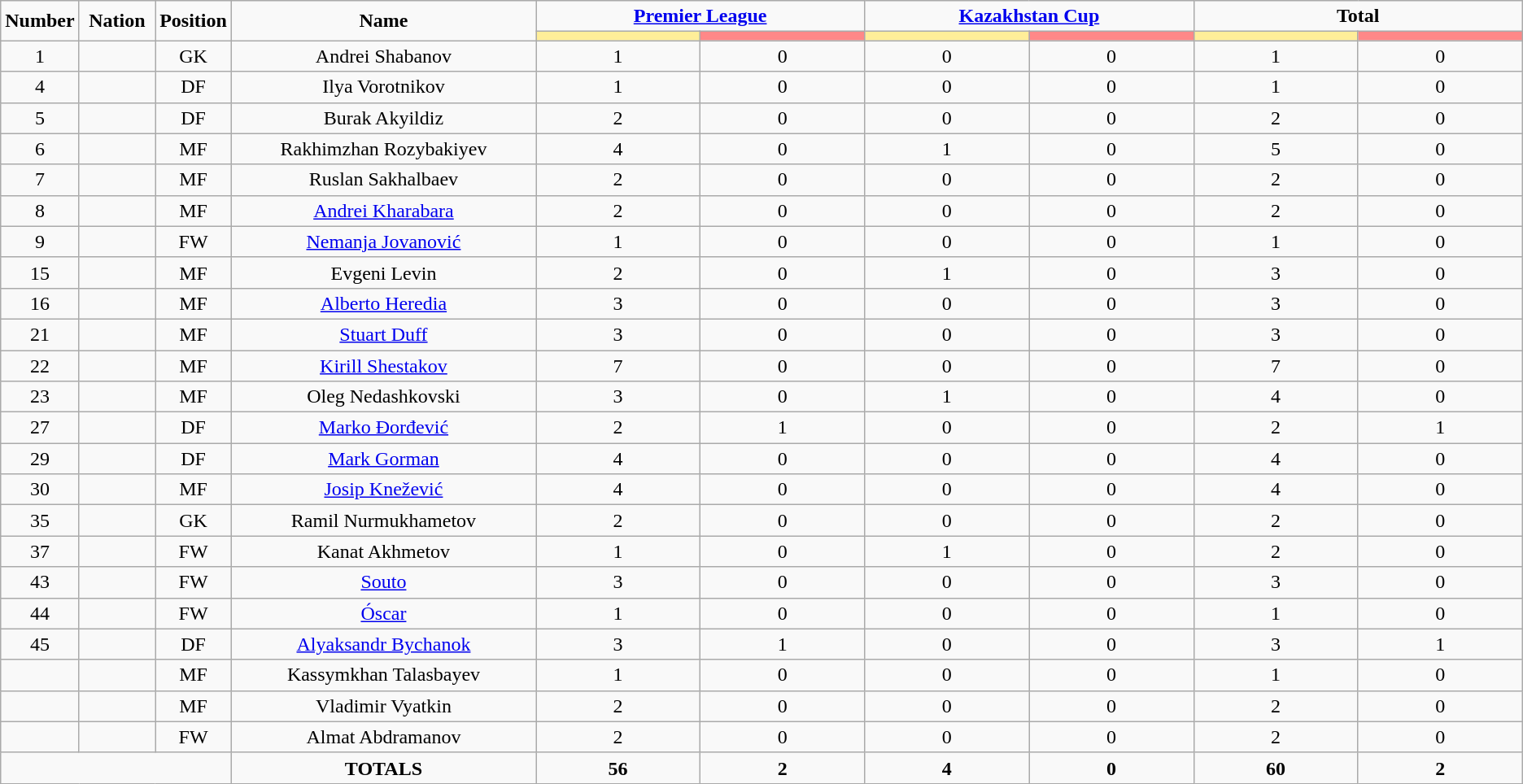<table class="wikitable" style="text-align:center;">
<tr>
<td rowspan="2"  style="width:5%; text-align:center;"><strong>Number</strong></td>
<td rowspan="2"  style="width:5%; text-align:center;"><strong>Nation</strong></td>
<td rowspan="2"  style="width:5%; text-align:center;"><strong>Position</strong></td>
<td rowspan="2"  style="width:20%; text-align:center;"><strong>Name</strong></td>
<td colspan="2" style="text-align:center;"><strong><a href='#'>Premier League</a></strong></td>
<td colspan="2" style="text-align:center;"><strong><a href='#'>Kazakhstan Cup</a></strong></td>
<td colspan="2" style="text-align:center;"><strong>Total</strong></td>
</tr>
<tr>
<th style="width:60px; background:#fe9;"></th>
<th style="width:60px; background:#ff8888;"></th>
<th style="width:60px; background:#fe9;"></th>
<th style="width:60px; background:#ff8888;"></th>
<th style="width:60px; background:#fe9;"></th>
<th style="width:60px; background:#ff8888;"></th>
</tr>
<tr>
<td>1</td>
<td></td>
<td>GK</td>
<td>Andrei Shabanov</td>
<td>1</td>
<td>0</td>
<td>0</td>
<td>0</td>
<td>1</td>
<td>0</td>
</tr>
<tr>
<td>4</td>
<td></td>
<td>DF</td>
<td>Ilya Vorotnikov</td>
<td>1</td>
<td>0</td>
<td>0</td>
<td>0</td>
<td>1</td>
<td>0</td>
</tr>
<tr>
<td>5</td>
<td></td>
<td>DF</td>
<td>Burak Akyildiz</td>
<td>2</td>
<td>0</td>
<td>0</td>
<td>0</td>
<td>2</td>
<td>0</td>
</tr>
<tr>
<td>6</td>
<td></td>
<td>MF</td>
<td>Rakhimzhan Rozybakiyev</td>
<td>4</td>
<td>0</td>
<td>1</td>
<td>0</td>
<td>5</td>
<td>0</td>
</tr>
<tr>
<td>7</td>
<td></td>
<td>MF</td>
<td>Ruslan Sakhalbaev</td>
<td>2</td>
<td>0</td>
<td>0</td>
<td>0</td>
<td>2</td>
<td>0</td>
</tr>
<tr>
<td>8</td>
<td></td>
<td>MF</td>
<td><a href='#'>Andrei Kharabara</a></td>
<td>2</td>
<td>0</td>
<td>0</td>
<td>0</td>
<td>2</td>
<td>0</td>
</tr>
<tr>
<td>9</td>
<td></td>
<td>FW</td>
<td><a href='#'>Nemanja Jovanović</a></td>
<td>1</td>
<td>0</td>
<td>0</td>
<td>0</td>
<td>1</td>
<td>0</td>
</tr>
<tr>
<td>15</td>
<td></td>
<td>MF</td>
<td>Evgeni Levin</td>
<td>2</td>
<td>0</td>
<td>1</td>
<td>0</td>
<td>3</td>
<td>0</td>
</tr>
<tr>
<td>16</td>
<td></td>
<td>MF</td>
<td><a href='#'>Alberto Heredia</a></td>
<td>3</td>
<td>0</td>
<td>0</td>
<td>0</td>
<td>3</td>
<td>0</td>
</tr>
<tr>
<td>21</td>
<td></td>
<td>MF</td>
<td><a href='#'>Stuart Duff</a></td>
<td>3</td>
<td>0</td>
<td>0</td>
<td>0</td>
<td>3</td>
<td>0</td>
</tr>
<tr>
<td>22</td>
<td></td>
<td>MF</td>
<td><a href='#'>Kirill Shestakov</a></td>
<td>7</td>
<td>0</td>
<td>0</td>
<td>0</td>
<td>7</td>
<td>0</td>
</tr>
<tr>
<td>23</td>
<td></td>
<td>MF</td>
<td>Oleg Nedashkovski</td>
<td>3</td>
<td>0</td>
<td>1</td>
<td>0</td>
<td>4</td>
<td>0</td>
</tr>
<tr>
<td>27</td>
<td></td>
<td>DF</td>
<td><a href='#'>Marko Đorđević</a></td>
<td>2</td>
<td>1</td>
<td>0</td>
<td>0</td>
<td>2</td>
<td>1</td>
</tr>
<tr>
<td>29</td>
<td></td>
<td>DF</td>
<td><a href='#'>Mark Gorman</a></td>
<td>4</td>
<td>0</td>
<td>0</td>
<td>0</td>
<td>4</td>
<td>0</td>
</tr>
<tr>
<td>30</td>
<td></td>
<td>MF</td>
<td><a href='#'>Josip Knežević</a></td>
<td>4</td>
<td>0</td>
<td>0</td>
<td>0</td>
<td>4</td>
<td>0</td>
</tr>
<tr>
<td>35</td>
<td></td>
<td>GK</td>
<td>Ramil Nurmukhametov</td>
<td>2</td>
<td>0</td>
<td>0</td>
<td>0</td>
<td>2</td>
<td>0</td>
</tr>
<tr>
<td>37</td>
<td></td>
<td>FW</td>
<td>Kanat Akhmetov</td>
<td>1</td>
<td>0</td>
<td>1</td>
<td>0</td>
<td>2</td>
<td>0</td>
</tr>
<tr>
<td>43</td>
<td></td>
<td>FW</td>
<td><a href='#'>Souto</a></td>
<td>3</td>
<td>0</td>
<td>0</td>
<td>0</td>
<td>3</td>
<td>0</td>
</tr>
<tr>
<td>44</td>
<td></td>
<td>FW</td>
<td><a href='#'>Óscar</a></td>
<td>1</td>
<td>0</td>
<td>0</td>
<td>0</td>
<td>1</td>
<td>0</td>
</tr>
<tr>
<td>45</td>
<td></td>
<td>DF</td>
<td><a href='#'>Alyaksandr Bychanok</a></td>
<td>3</td>
<td>1</td>
<td>0</td>
<td>0</td>
<td>3</td>
<td>1</td>
</tr>
<tr>
<td></td>
<td></td>
<td>MF</td>
<td>Kassymkhan Talasbayev</td>
<td>1</td>
<td>0</td>
<td>0</td>
<td>0</td>
<td>1</td>
<td>0</td>
</tr>
<tr>
<td></td>
<td></td>
<td>MF</td>
<td>Vladimir Vyatkin</td>
<td>2</td>
<td>0</td>
<td>0</td>
<td>0</td>
<td>2</td>
<td>0</td>
</tr>
<tr>
<td></td>
<td></td>
<td>FW</td>
<td>Almat Abdramanov</td>
<td>2</td>
<td>0</td>
<td>0</td>
<td>0</td>
<td>2</td>
<td>0</td>
</tr>
<tr>
<td colspan="3"></td>
<td><strong>TOTALS</strong></td>
<td><strong>56</strong></td>
<td><strong>2</strong></td>
<td><strong>4</strong></td>
<td><strong>0</strong></td>
<td><strong>60</strong></td>
<td><strong>2</strong></td>
</tr>
</table>
